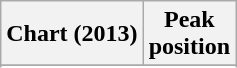<table class="wikitable sortable plainrowheaders">
<tr>
<th>Chart (2013)</th>
<th>Peak<br>position</th>
</tr>
<tr>
</tr>
<tr>
</tr>
<tr>
</tr>
</table>
